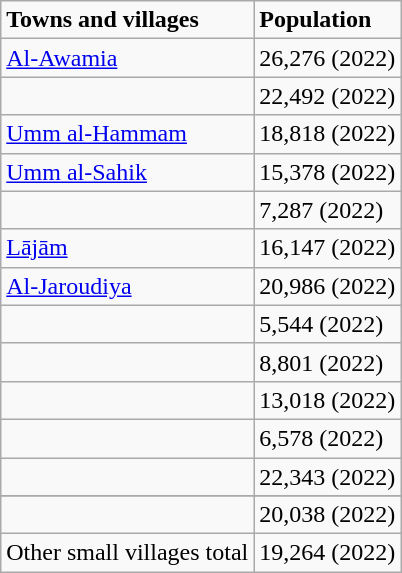<table class="wikitable">
<tr>
<td><strong>Towns and villages</strong></td>
<td><strong>Population</strong></td>
</tr>
<tr>
<td><a href='#'>Al-Awamia</a></td>
<td>26,276 (2022)</td>
</tr>
<tr>
<td></td>
<td>22,492 (2022)</td>
</tr>
<tr>
<td><a href='#'>Umm al-Hammam</a></td>
<td>18,818 (2022)</td>
</tr>
<tr>
<td><a href='#'>Umm al-Sahik</a></td>
<td>15,378 (2022)</td>
</tr>
<tr>
<td><br></td>
<td>7,287  (2022)</td>
</tr>
<tr>
<td><a href='#'>Lājām</a></td>
<td>16,147 (2022)</td>
</tr>
<tr>
<td><a href='#'>Al-Jaroudiya</a></td>
<td>20,986 (2022)</td>
</tr>
<tr>
<td></td>
<td>5,544 (2022)</td>
</tr>
<tr>
<td></td>
<td>8,801 (2022)</td>
</tr>
<tr>
<td></td>
<td>13,018 (2022)</td>
</tr>
<tr>
<td></td>
<td>6,578 (2022)</td>
</tr>
<tr>
<td></td>
<td>22,343 (2022)</td>
</tr>
<tr>
</tr>
<tr>
<td></td>
<td>20,038 (2022)</td>
</tr>
<tr>
<td>Other small villages total</td>
<td>19,264 (2022)</td>
</tr>
</table>
